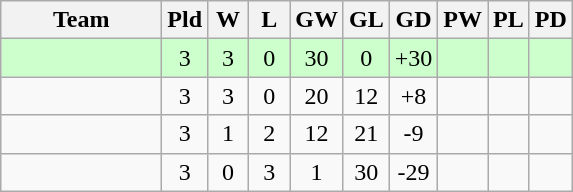<table class=wikitable style="text-align:center">
<tr>
<th width=100>Team</th>
<th width=20>Pld</th>
<th width=20>W</th>
<th width=20>L</th>
<th width=20>GW</th>
<th width=20>GL</th>
<th width=20>GD</th>
<th width=20>PW</th>
<th width=20>PL</th>
<th width=20>PD</th>
</tr>
<tr bgcolor="#ccffcc">
<td align=left></td>
<td>3</td>
<td>3</td>
<td>0</td>
<td>30</td>
<td>0</td>
<td>+30</td>
<td></td>
<td></td>
<td></td>
</tr>
<tr>
<td align=left></td>
<td>3</td>
<td>3</td>
<td>0</td>
<td>20</td>
<td>12</td>
<td>+8</td>
<td></td>
<td></td>
<td></td>
</tr>
<tr>
<td align=left></td>
<td>3</td>
<td>1</td>
<td>2</td>
<td>12</td>
<td>21</td>
<td>-9</td>
<td></td>
<td></td>
<td></td>
</tr>
<tr>
<td align=left></td>
<td>3</td>
<td>0</td>
<td>3</td>
<td>1</td>
<td>30</td>
<td>-29</td>
<td></td>
<td></td>
<td></td>
</tr>
</table>
